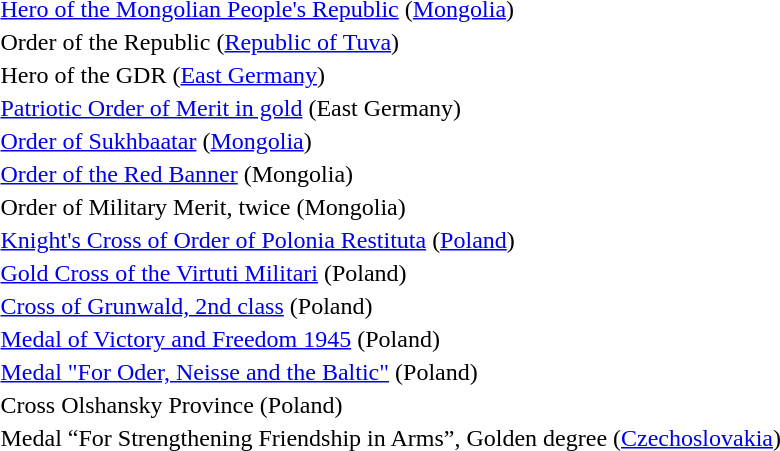<table>
<tr>
<td></td>
<td><a href='#'>Hero of the Mongolian People's Republic</a> (<a href='#'>Mongolia</a>)</td>
</tr>
<tr>
<td></td>
<td>Order of the Republic (<a href='#'>Republic of Tuva</a>)</td>
</tr>
<tr>
<td></td>
<td>Hero of the GDR (<a href='#'>East Germany</a>)</td>
</tr>
<tr>
<td></td>
<td><a href='#'>Patriotic Order of Merit in gold</a> (East Germany)</td>
</tr>
<tr>
<td></td>
<td><a href='#'>Order of Sukhbaatar</a> (<a href='#'>Mongolia</a>)</td>
</tr>
<tr>
<td></td>
<td><a href='#'>Order of the Red Banner</a> (Mongolia)</td>
</tr>
<tr>
<td></td>
<td>Order of Military Merit, twice (Mongolia)</td>
</tr>
<tr>
<td></td>
<td><a href='#'>Knight's Cross of Order of Polonia Restituta</a> (<a href='#'>Poland</a>)</td>
</tr>
<tr>
<td></td>
<td><a href='#'>Gold Cross of the Virtuti Militari</a> (Poland)</td>
</tr>
<tr>
<td></td>
<td><a href='#'>Cross of Grunwald, 2nd class</a> (Poland)</td>
</tr>
<tr>
<td></td>
<td><a href='#'>Medal of Victory and Freedom 1945</a> (Poland)</td>
</tr>
<tr>
<td></td>
<td><a href='#'>Medal "For Oder, Neisse and the Baltic"</a> (Poland)</td>
</tr>
<tr>
<td></td>
<td>Cross Olshansky Province (Poland)</td>
</tr>
<tr>
<td></td>
<td>Medal “For Strengthening Friendship in Arms”, Golden degree (<a href='#'>Czechoslovakia</a>)</td>
</tr>
<tr>
</tr>
</table>
